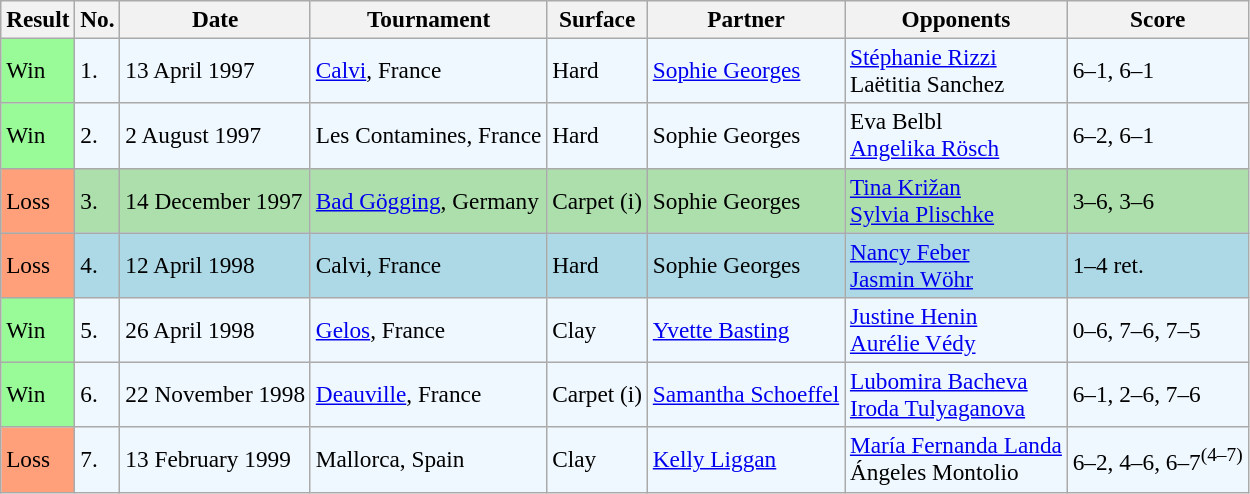<table class="sortable wikitable" style="font-size:97%;">
<tr>
<th>Result</th>
<th>No.</th>
<th>Date</th>
<th>Tournament</th>
<th>Surface</th>
<th>Partner</th>
<th>Opponents</th>
<th>Score</th>
</tr>
<tr style="background:#f0f8ff;">
<td style="background:#98fb98;">Win</td>
<td>1.</td>
<td>13 April 1997</td>
<td><a href='#'>Calvi</a>, France</td>
<td>Hard</td>
<td> <a href='#'>Sophie Georges</a></td>
<td> <a href='#'>Stéphanie Rizzi</a> <br>  Laëtitia Sanchez</td>
<td>6–1, 6–1</td>
</tr>
<tr style="background:#f0f8ff;">
<td style="background:#98fb98;">Win</td>
<td>2.</td>
<td>2 August 1997</td>
<td>Les Contamines, France</td>
<td>Hard</td>
<td> Sophie Georges</td>
<td> Eva Belbl <br>  <a href='#'>Angelika Rösch</a></td>
<td>6–2, 6–1</td>
</tr>
<tr style="background:#addfad;">
<td style="background:#ffa07a;">Loss</td>
<td>3.</td>
<td>14 December 1997</td>
<td><a href='#'>Bad Gögging</a>, Germany</td>
<td>Carpet (i)</td>
<td> Sophie Georges</td>
<td> <a href='#'>Tina Križan</a> <br>  <a href='#'>Sylvia Plischke</a></td>
<td>3–6, 3–6</td>
</tr>
<tr style="background:lightblue;">
<td style="background:#ffa07a;">Loss</td>
<td>4.</td>
<td>12 April 1998</td>
<td>Calvi, France</td>
<td>Hard</td>
<td> Sophie Georges</td>
<td> <a href='#'>Nancy Feber</a> <br>  <a href='#'>Jasmin Wöhr</a></td>
<td>1–4 ret.</td>
</tr>
<tr style="background:#f0f8ff;">
<td style="background:#98fb98;">Win</td>
<td>5.</td>
<td>26 April 1998</td>
<td><a href='#'>Gelos</a>, France</td>
<td>Clay</td>
<td> <a href='#'>Yvette Basting</a></td>
<td> <a href='#'>Justine Henin</a> <br>  <a href='#'>Aurélie Védy</a></td>
<td>0–6, 7–6, 7–5</td>
</tr>
<tr style="background:#f0f8ff;">
<td style="background:#98fb98;">Win</td>
<td>6.</td>
<td>22 November 1998</td>
<td><a href='#'>Deauville</a>, France</td>
<td>Carpet (i)</td>
<td> <a href='#'>Samantha Schoeffel</a></td>
<td> <a href='#'>Lubomira Bacheva</a> <br>  <a href='#'>Iroda Tulyaganova</a></td>
<td>6–1, 2–6, 7–6</td>
</tr>
<tr style="background:#f0f8ff;">
<td style="background:#ffa07a;">Loss</td>
<td>7.</td>
<td>13 February 1999</td>
<td>Mallorca, Spain</td>
<td>Clay</td>
<td> <a href='#'>Kelly Liggan</a></td>
<td> <a href='#'>María Fernanda Landa</a> <br>  Ángeles Montolio</td>
<td>6–2, 4–6, 6–7<sup>(4–7)</sup></td>
</tr>
</table>
